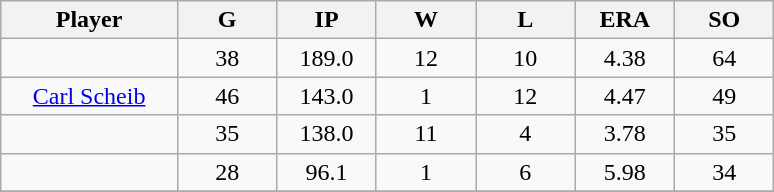<table class="wikitable sortable">
<tr>
<th bgcolor="#DDDDFF" width="16%">Player</th>
<th bgcolor="#DDDDFF" width="9%">G</th>
<th bgcolor="#DDDDFF" width="9%">IP</th>
<th bgcolor="#DDDDFF" width="9%">W</th>
<th bgcolor="#DDDDFF" width="9%">L</th>
<th bgcolor="#DDDDFF" width="9%">ERA</th>
<th bgcolor="#DDDDFF" width="9%">SO</th>
</tr>
<tr align="center">
<td></td>
<td>38</td>
<td>189.0</td>
<td>12</td>
<td>10</td>
<td>4.38</td>
<td>64</td>
</tr>
<tr align="center">
<td><a href='#'>Carl Scheib</a></td>
<td>46</td>
<td>143.0</td>
<td>1</td>
<td>12</td>
<td>4.47</td>
<td>49</td>
</tr>
<tr align="center">
<td></td>
<td>35</td>
<td>138.0</td>
<td>11</td>
<td>4</td>
<td>3.78</td>
<td>35</td>
</tr>
<tr align="center">
<td></td>
<td>28</td>
<td>96.1</td>
<td>1</td>
<td>6</td>
<td>5.98</td>
<td>34</td>
</tr>
<tr align="center">
</tr>
</table>
